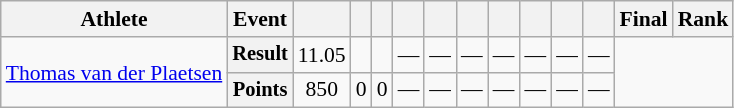<table class=wikitable style="font-size:90%;">
<tr>
<th>Athlete</th>
<th>Event</th>
<th></th>
<th></th>
<th></th>
<th></th>
<th></th>
<th></th>
<th></th>
<th></th>
<th></th>
<th></th>
<th>Final</th>
<th>Rank</th>
</tr>
<tr align=center>
<td rowspan=2 align=left><a href='#'>Thomas van der Plaetsen</a></td>
<th style="font-size:95%">Result</th>
<td>11.05</td>
<td></td>
<td></td>
<td>—</td>
<td>—</td>
<td>—</td>
<td>—</td>
<td>—</td>
<td>—</td>
<td>—</td>
<td rowspan=2 colspan=2></td>
</tr>
<tr align=center>
<th style="font-size:95%">Points</th>
<td>850</td>
<td>0</td>
<td>0</td>
<td>—</td>
<td>—</td>
<td>—</td>
<td>—</td>
<td>—</td>
<td>—</td>
<td>—</td>
</tr>
</table>
